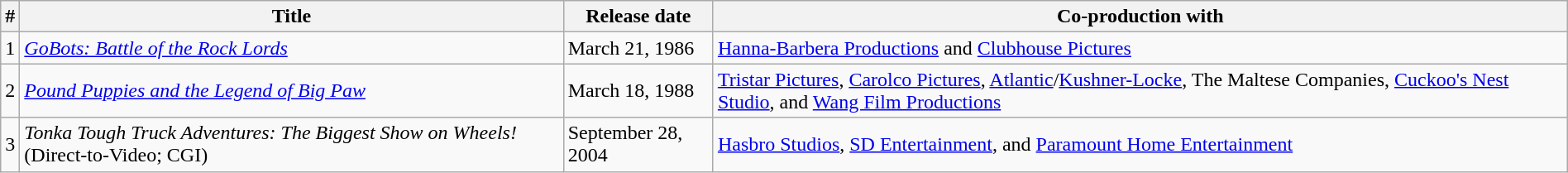<table class="wikitable sortable"  width=100%>
<tr>
<th>#</th>
<th>Title</th>
<th>Release date</th>
<th>Co-production with</th>
</tr>
<tr>
<td>1</td>
<td><em><a href='#'>GoBots: Battle of the Rock Lords</a></em></td>
<td>March 21, 1986</td>
<td><a href='#'>Hanna-Barbera Productions</a> and <a href='#'>Clubhouse Pictures</a></td>
</tr>
<tr>
<td>2</td>
<td><em><a href='#'>Pound Puppies and the Legend of Big Paw</a></em></td>
<td>March 18, 1988</td>
<td><a href='#'>Tristar Pictures</a>, <a href='#'>Carolco Pictures</a>, <a href='#'>Atlantic</a>/<a href='#'>Kushner-Locke</a>, The Maltese Companies, <a href='#'>Cuckoo's Nest Studio</a>, and <a href='#'>Wang Film Productions</a></td>
</tr>
<tr>
<td>3</td>
<td><em>Tonka Tough Truck Adventures: The Biggest Show on Wheels!</em> (Direct-to-Video; CGI)</td>
<td>September 28, 2004</td>
<td><a href='#'>Hasbro Studios</a>,  <a href='#'>SD Entertainment</a>, and <a href='#'>Paramount Home Entertainment</a></td>
</tr>
</table>
